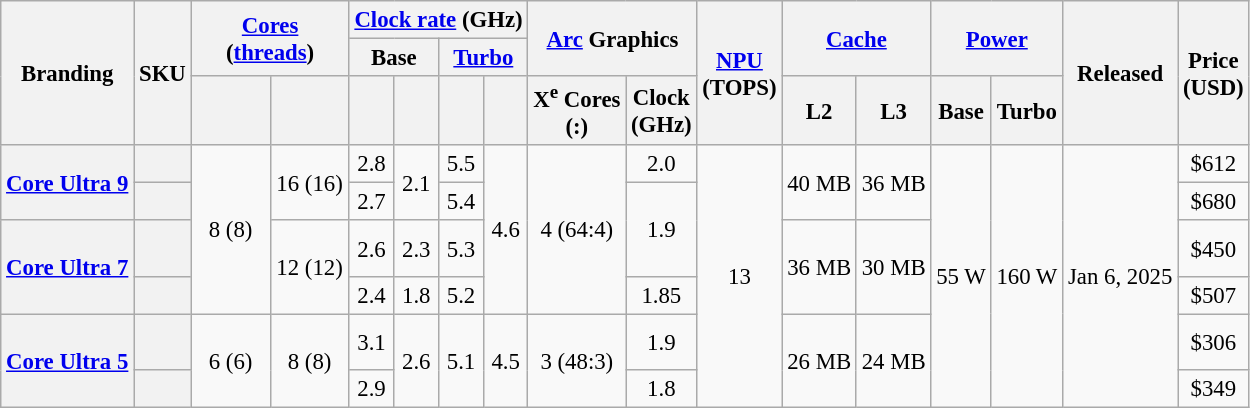<table class="wikitable" style="text-align:center; white-space:nowrap; font-size:95%">
<tr>
<th rowspan="3">Branding</th>
<th rowspan="3">SKU</th>
<th colspan="2" rowspan="2"><a href='#'>Cores</a> <br> (<a href='#'>threads</a>)</th>
<th colspan="4"><a href='#'>Clock rate</a> (GHz)</th>
<th colspan="2" rowspan="2"><a href='#'>Arc</a> Graphics</th>
<th rowspan="3"><a href='#'>NPU</a> <br> (TOPS)</th>
<th colspan="2" rowspan="2"><a href='#'>Cache</a></th>
<th colspan="2" rowspan="2"><a href='#'>Power</a></th>
<th rowspan="3">Released</th>
<th rowspan="3">Price <br> (USD)</th>
</tr>
<tr>
<th colspan="2">Base</th>
<th colspan="2"><a href='#'>Turbo</a></th>
</tr>
<tr>
<th style="width:3em;"></th>
<th style="width:3em;"></th>
<th style="width:1.5em;"></th>
<th style="width:1.5em;"></th>
<th></th>
<th></th>
<th>X<sup>e</sup> Cores <br> (:)</th>
<th>Clock <br>(GHz)</th>
<th>L2</th>
<th>L3</th>
<th>Base</th>
<th>Turbo</th>
</tr>
<tr>
<th rowspan="2"><a href='#'>Core Ultra 9</a></th>
<th></th>
<td rowspan="4">8 (8)</td>
<td rowspan="2">16 (16)</td>
<td>2.8</td>
<td rowspan="2">2.1</td>
<td>5.5</td>
<td rowspan="4">4.6</td>
<td rowspan="4">4 (64:4)</td>
<td>2.0</td>
<td rowspan="6">13</td>
<td rowspan="2">40 MB</td>
<td rowspan="2">36 MB</td>
<td rowspan="6">55 W</td>
<td rowspan="6">160 W</td>
<td rowspan="6">Jan 6, 2025</td>
<td>$612</td>
</tr>
<tr>
<th></th>
<td>2.7</td>
<td>5.4</td>
<td rowspan="2">1.9</td>
<td>$680</td>
</tr>
<tr>
<th rowspan="2"><a href='#'>Core Ultra 7</a></th>
<th style="text-align:left; height:2em;"></th>
<td rowspan="2">12 (12)</td>
<td>2.6</td>
<td>2.3</td>
<td>5.3</td>
<td rowspan="2">36 MB</td>
<td rowspan="2">30 MB</td>
<td>$450</td>
</tr>
<tr>
<th></th>
<td>2.4</td>
<td>1.8</td>
<td>5.2</td>
<td>1.85</td>
<td>$507</td>
</tr>
<tr>
<th rowspan="2"><a href='#'>Core Ultra 5</a></th>
<th style="text-align:left; height:2em;"></th>
<td rowspan="2">6 (6)</td>
<td rowspan="2">8 (8)</td>
<td>3.1</td>
<td rowspan="2">2.6</td>
<td rowspan="2">5.1</td>
<td rowspan="2">4.5</td>
<td rowspan="2">3 (48:3)</td>
<td>1.9</td>
<td rowspan="2">26 MB</td>
<td rowspan="2">24 MB</td>
<td>$306</td>
</tr>
<tr>
<th></th>
<td>2.9</td>
<td>1.8</td>
<td>$349</td>
</tr>
</table>
